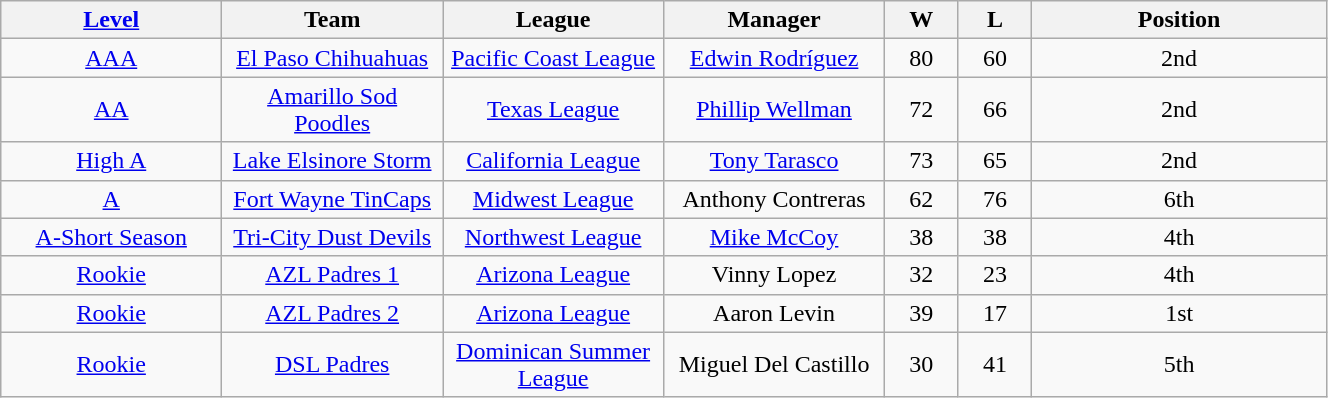<table class="wikitable" style="width:70%; text-align:center;">
<tr>
<th style="width:15%;"><a href='#'>Level</a></th>
<th style="width:15%;">Team</th>
<th style="width:15%;">League</th>
<th style="width:15%;">Manager</th>
<th style="width:5%;">W</th>
<th style="width:5%;">L</th>
<th style="width:20%;">Position</th>
</tr>
<tr>
<td><a href='#'>AAA</a></td>
<td><a href='#'>El Paso Chihuahuas</a></td>
<td><a href='#'>Pacific Coast League</a></td>
<td><a href='#'>Edwin Rodríguez</a></td>
<td>80</td>
<td>60</td>
<td>2nd</td>
</tr>
<tr>
<td><a href='#'>AA</a></td>
<td><a href='#'>Amarillo Sod Poodles</a></td>
<td><a href='#'>Texas League</a></td>
<td><a href='#'>Phillip Wellman</a></td>
<td>72</td>
<td>66</td>
<td>2nd</td>
</tr>
<tr>
<td><a href='#'>High A</a></td>
<td><a href='#'>Lake Elsinore Storm</a></td>
<td><a href='#'>California League</a></td>
<td><a href='#'>Tony Tarasco</a></td>
<td>73</td>
<td>65</td>
<td>2nd</td>
</tr>
<tr>
<td><a href='#'>A</a></td>
<td><a href='#'>Fort Wayne TinCaps</a></td>
<td><a href='#'>Midwest League</a></td>
<td>Anthony Contreras</td>
<td>62</td>
<td>76</td>
<td>6th</td>
</tr>
<tr>
<td><a href='#'>A-Short Season</a></td>
<td><a href='#'>Tri-City Dust Devils</a></td>
<td><a href='#'>Northwest League</a></td>
<td><a href='#'>Mike McCoy</a></td>
<td>38</td>
<td>38</td>
<td>4th</td>
</tr>
<tr>
<td><a href='#'>Rookie</a></td>
<td><a href='#'>AZL Padres 1</a></td>
<td><a href='#'>Arizona League</a></td>
<td>Vinny Lopez</td>
<td>32</td>
<td>23</td>
<td>4th</td>
</tr>
<tr>
<td><a href='#'>Rookie</a></td>
<td><a href='#'>AZL Padres 2</a></td>
<td><a href='#'>Arizona League</a></td>
<td>Aaron Levin</td>
<td>39</td>
<td>17</td>
<td>1st</td>
</tr>
<tr>
<td><a href='#'>Rookie</a></td>
<td><a href='#'>DSL Padres</a></td>
<td><a href='#'>Dominican Summer League</a></td>
<td>Miguel Del Castillo</td>
<td>30</td>
<td>41</td>
<td>5th</td>
</tr>
</table>
